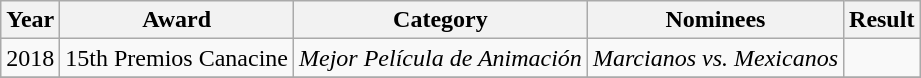<table class="wikitable">
<tr>
<th>Year</th>
<th>Award</th>
<th>Category</th>
<th>Nominees</th>
<th>Result</th>
</tr>
<tr>
<td>2018</td>
<td>15th Premios Canacine</td>
<td><em>Mejor Película de Animación</em></td>
<td><em>Marcianos vs. Mexicanos</em></td>
<td></td>
</tr>
<tr>
</tr>
</table>
